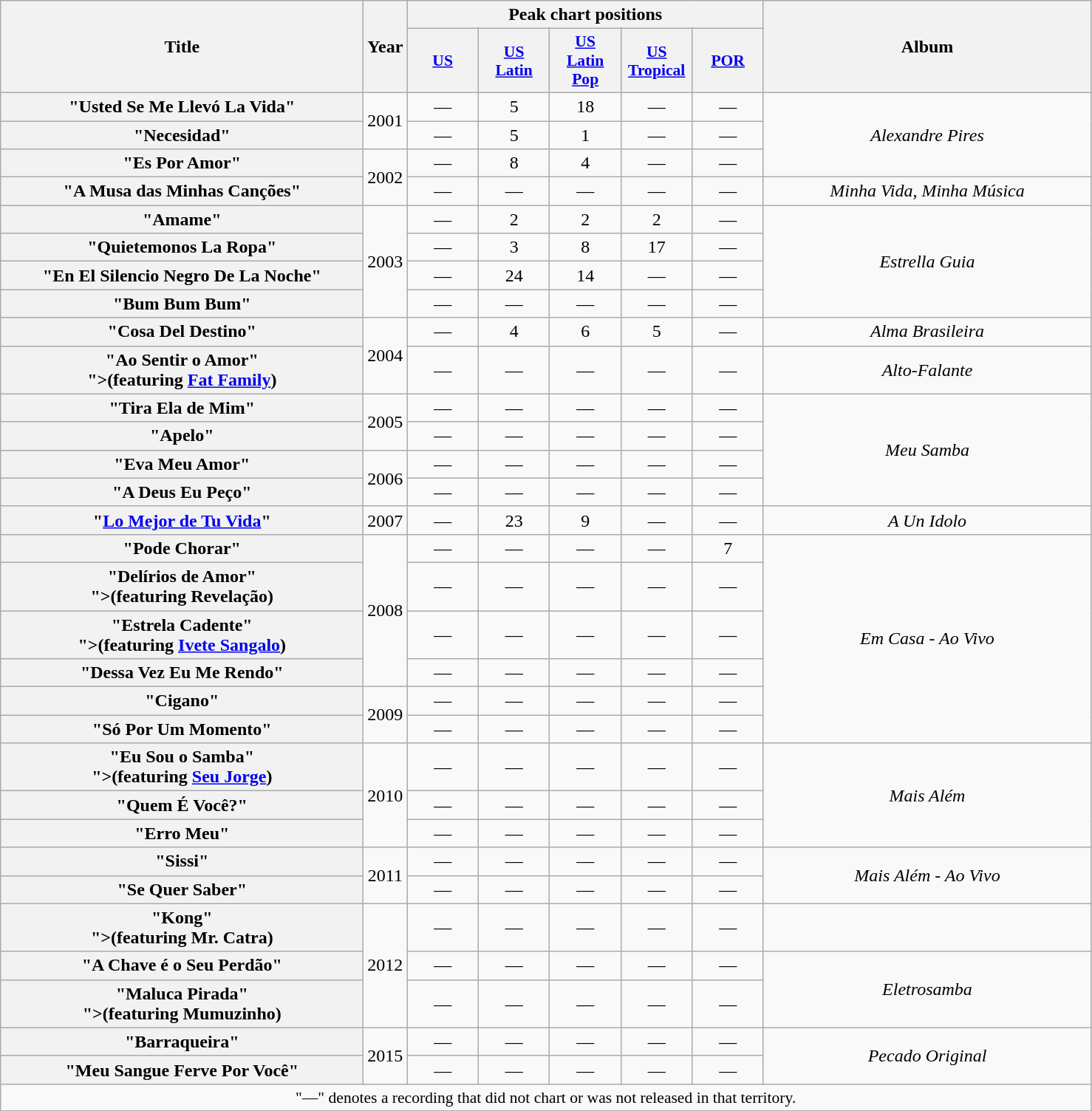<table class="wikitable plainrowheaders" style="text-align:center;" border="1">
<tr>
<th scope="col" rowspan="2" style="width:20em;">Title</th>
<th scope="col" rowspan="2" style="width:1em;">Year</th>
<th scope="col" colspan="5">Peak chart positions</th>
<th scope="col" rowspan="2" style="width:18em;">Album</th>
</tr>
<tr>
<th scope="col" style="width:4em;font-size:90%;"><a href='#'>US</a><br></th>
<th scope="col" style="width:4em;font-size:90%;"><a href='#'>US<br>Latin</a><br></th>
<th scope="col" style="width:4em;font-size:90%;"><a href='#'>US<br>Latin<br>Pop</a><br></th>
<th scope="col" style="width:4em;font-size:90%;"><a href='#'>US<br>Tropical</a><br></th>
<th scope="col" style="width:4em;font-size:90%;"><a href='#'>POR</a><br></th>
</tr>
<tr>
<th scope="row">"Usted Se Me Llevó La Vida"</th>
<td rowspan="2">2001</td>
<td>—</td>
<td>5</td>
<td>18</td>
<td>—</td>
<td>—</td>
<td rowspan="3"><em>Alexandre Pires</em></td>
</tr>
<tr>
<th scope="row">"Necesidad"</th>
<td>—</td>
<td>5</td>
<td>1</td>
<td>—</td>
<td>—</td>
</tr>
<tr>
<th scope="row">"Es Por Amor"</th>
<td rowspan="2">2002</td>
<td>—</td>
<td>8</td>
<td>4</td>
<td>—</td>
<td>—</td>
</tr>
<tr>
<th scope="row">"A Musa das Minhas Canções"</th>
<td>—</td>
<td>—</td>
<td>—</td>
<td>—</td>
<td>—</td>
<td><em>Minha Vida, Minha Música</em></td>
</tr>
<tr>
<th scope="row">"Amame"</th>
<td rowspan="4">2003</td>
<td>—</td>
<td>2</td>
<td>2</td>
<td>2</td>
<td>—</td>
<td rowspan="4"><em>Estrella Guia</em></td>
</tr>
<tr>
<th scope="row">"Quietemonos La Ropa"</th>
<td>—</td>
<td>3</td>
<td>8</td>
<td>17</td>
<td>—</td>
</tr>
<tr>
<th scope="row">"En El Silencio Negro De La Noche"</th>
<td>—</td>
<td>24</td>
<td>14</td>
<td>—</td>
<td>—</td>
</tr>
<tr>
<th scope="row">"Bum Bum Bum"</th>
<td>—</td>
<td>—</td>
<td>—</td>
<td>—</td>
<td>—</td>
</tr>
<tr>
<th scope="row">"Cosa Del Destino"</th>
<td rowspan="2">2004</td>
<td>—</td>
<td>4</td>
<td>6</td>
<td>5</td>
<td>—</td>
<td><em>Alma Brasileira</em></td>
</tr>
<tr>
<th scope="row">"Ao Sentir o Amor"<br><span>">(featuring <a href='#'>Fat Family</a>)</span></th>
<td>—</td>
<td>—</td>
<td>—</td>
<td>—</td>
<td>—</td>
<td><em>Alto-Falante</em></td>
</tr>
<tr>
<th scope="row">"Tira Ela de Mim"</th>
<td rowspan="2">2005</td>
<td>—</td>
<td>—</td>
<td>—</td>
<td>—</td>
<td>—</td>
<td rowspan="4"><em>Meu Samba</em></td>
</tr>
<tr>
<th scope="row">"Apelo"</th>
<td>—</td>
<td>—</td>
<td>—</td>
<td>—</td>
<td>—</td>
</tr>
<tr>
<th scope="row">"Eva Meu Amor"</th>
<td rowspan="2">2006</td>
<td>—</td>
<td>—</td>
<td>—</td>
<td>—</td>
<td>—</td>
</tr>
<tr>
<th scope="row">"A Deus Eu Peço"</th>
<td>—</td>
<td>—</td>
<td>—</td>
<td>—</td>
<td>—</td>
</tr>
<tr>
<th scope="row">"<a href='#'>Lo Mejor de Tu Vida</a>"</th>
<td>2007</td>
<td>—</td>
<td>23</td>
<td>9</td>
<td>—</td>
<td>—</td>
<td><em>A Un Idolo</em></td>
</tr>
<tr>
<th scope="row">"Pode Chorar"</th>
<td rowspan="4">2008</td>
<td>—</td>
<td>—</td>
<td>—</td>
<td>—</td>
<td>7</td>
<td rowspan="6"><em>Em Casa - Ao Vivo</em></td>
</tr>
<tr>
<th scope="row">"Delírios de Amor"<br><span>">(featuring Revelação)</span></th>
<td>—</td>
<td>—</td>
<td>—</td>
<td>—</td>
<td>—</td>
</tr>
<tr>
<th scope="row">"Estrela Cadente"<br><span>">(featuring <a href='#'>Ivete Sangalo</a>)</span></th>
<td>—</td>
<td>—</td>
<td>—</td>
<td>—</td>
<td>—</td>
</tr>
<tr>
<th scope="row">"Dessa Vez Eu Me Rendo"</th>
<td>—</td>
<td>—</td>
<td>—</td>
<td>—</td>
<td>—</td>
</tr>
<tr>
<th scope="row">"Cigano"</th>
<td rowspan="2">2009</td>
<td>—</td>
<td>—</td>
<td>—</td>
<td>—</td>
<td>—</td>
</tr>
<tr>
<th scope="row">"Só Por Um Momento"</th>
<td>—</td>
<td>—</td>
<td>—</td>
<td>—</td>
<td>—</td>
</tr>
<tr>
<th scope="row">"Eu Sou o Samba"<br><span>">(featuring <a href='#'>Seu Jorge</a>)</span></th>
<td rowspan="3">2010</td>
<td>—</td>
<td>—</td>
<td>—</td>
<td>—</td>
<td>—</td>
<td rowspan="3"><em>Mais Além</em></td>
</tr>
<tr>
<th scope="row">"Quem É Você?"</th>
<td>—</td>
<td>—</td>
<td>—</td>
<td>—</td>
<td>—</td>
</tr>
<tr>
<th scope="row">"Erro Meu"</th>
<td>—</td>
<td>—</td>
<td>—</td>
<td>—</td>
<td>—</td>
</tr>
<tr>
<th scope="row">"Sissi"</th>
<td rowspan="2">2011</td>
<td>—</td>
<td>—</td>
<td>—</td>
<td>—</td>
<td>—</td>
<td rowspan="2"><em>Mais Além - Ao Vivo</em></td>
</tr>
<tr>
<th scope="row">"Se Quer Saber"</th>
<td>—</td>
<td>—</td>
<td>—</td>
<td>—</td>
<td>—</td>
</tr>
<tr>
<th scope="row">"Kong"<br><span>">(featuring Mr. Catra)</span></th>
<td rowspan="3">2012</td>
<td>—</td>
<td>—</td>
<td>—</td>
<td>—</td>
<td>—</td>
<td></td>
</tr>
<tr>
<th scope="row">"A Chave é o Seu Perdão"</th>
<td>—</td>
<td>—</td>
<td>—</td>
<td>—</td>
<td>—</td>
<td rowspan="2"><em>Eletrosamba</em></td>
</tr>
<tr>
<th scope="row">"Maluca Pirada"<br><span>">(featuring Mumuzinho)</span></th>
<td>—</td>
<td>—</td>
<td>—</td>
<td>—</td>
<td>—</td>
</tr>
<tr>
<th scope="row">"Barraqueira"</th>
<td rowspan="2">2015</td>
<td>—</td>
<td>—</td>
<td>—</td>
<td>—</td>
<td>—</td>
<td rowspan="2"><em>Pecado Original</em></td>
</tr>
<tr>
<th scope="row">"Meu Sangue Ferve Por Você"</th>
<td>—</td>
<td>—</td>
<td>—</td>
<td>—</td>
<td>—</td>
</tr>
<tr>
<td colspan="9" style="font-size:90%">"—" denotes a recording that did not chart or was not released in that territory.</td>
</tr>
</table>
